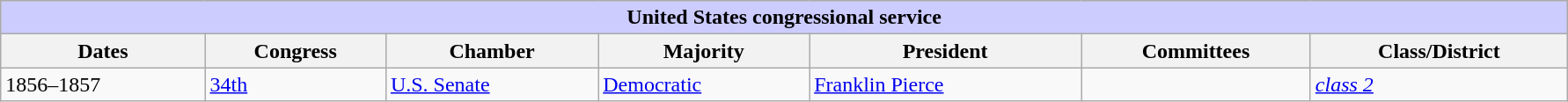<table class=wikitable style="width: 94%" style="text-align: center;" align="center">
<tr bgcolor=#cccccc>
<th colspan=7 style="background: #ccccff;">United States congressional service</th>
</tr>
<tr>
<th><strong>Dates</strong></th>
<th><strong>Congress</strong></th>
<th><strong>Chamber</strong></th>
<th><strong>Majority</strong></th>
<th><strong>President</strong></th>
<th><strong>Committees</strong></th>
<th><strong>Class/District</strong></th>
</tr>
<tr>
<td>1856–1857</td>
<td><a href='#'>34th</a></td>
<td><a href='#'>U.S. Senate</a></td>
<td><a href='#'>Democratic</a></td>
<td><a href='#'>Franklin Pierce</a></td>
<td></td>
<td><a href='#'><em>class 2</em></a></td>
</tr>
</table>
